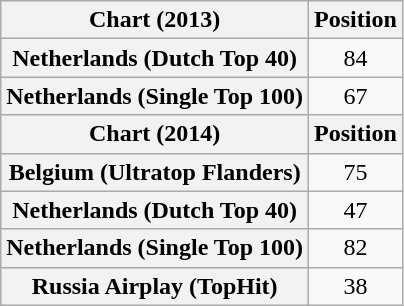<table class="wikitable plainrowheaders" style="text-align:center;">
<tr>
<th scope="col">Chart (2013)</th>
<th scope="col">Position</th>
</tr>
<tr>
<th scope="row">Netherlands (Dutch Top 40)</th>
<td>84</td>
</tr>
<tr>
<th scope="row">Netherlands (Single Top 100)</th>
<td>67</td>
</tr>
<tr>
<th scope="col">Chart (2014)</th>
<th scope="col">Position</th>
</tr>
<tr>
<th scope="row">Belgium (Ultratop Flanders)</th>
<td>75</td>
</tr>
<tr>
<th scope="row">Netherlands (Dutch Top 40)</th>
<td>47</td>
</tr>
<tr>
<th scope="row">Netherlands (Single Top 100)</th>
<td>82</td>
</tr>
<tr>
<th scope="row">Russia Airplay (TopHit)</th>
<td>38</td>
</tr>
</table>
